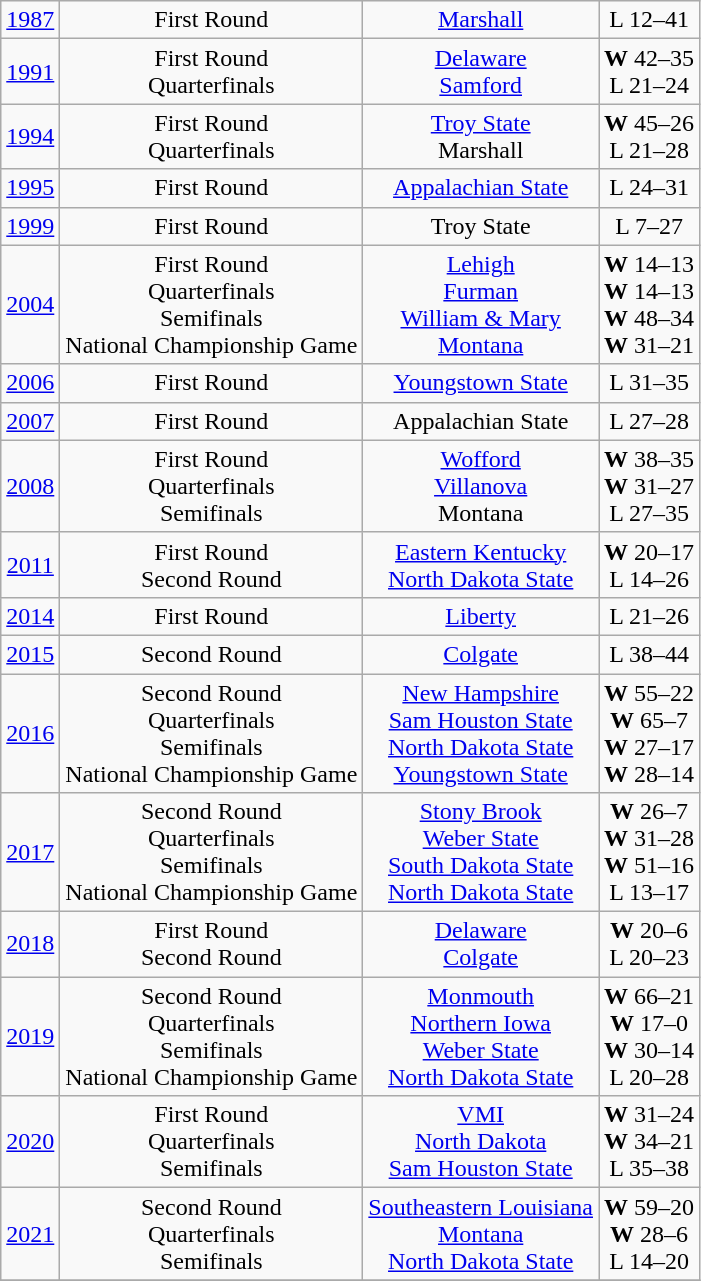<table class="wikitable">
<tr style="text-align:center">
<td><a href='#'>1987</a></td>
<td>First Round</td>
<td><a href='#'>Marshall</a></td>
<td>L 12–41</td>
</tr>
<tr style="text-align:center">
<td><a href='#'>1991</a></td>
<td>First Round<br>Quarterfinals</td>
<td><a href='#'>Delaware</a><br><a href='#'>Samford</a></td>
<td><strong>W</strong> 42–35<br>L 21–24</td>
</tr>
<tr style="text-align:center">
<td><a href='#'>1994</a></td>
<td>First Round<br>Quarterfinals</td>
<td><a href='#'>Troy State</a><br>Marshall</td>
<td><strong>W</strong> 45–26<br>L 21–28</td>
</tr>
<tr style="text-align:center">
<td><a href='#'>1995</a></td>
<td>First Round</td>
<td><a href='#'>Appalachian State</a></td>
<td>L 24–31</td>
</tr>
<tr style="text-align:center">
<td><a href='#'>1999</a></td>
<td>First Round</td>
<td>Troy State</td>
<td>L 7–27</td>
</tr>
<tr style="text-align:center">
<td><a href='#'>2004</a></td>
<td>First Round<br>Quarterfinals<br>Semifinals<br>National Championship Game</td>
<td><a href='#'>Lehigh</a><br><a href='#'>Furman</a><br><a href='#'>William & Mary</a><br><a href='#'>Montana</a></td>
<td><strong>W</strong> 14–13<br><strong>W</strong> 14–13<br><strong>W</strong> 48–34<br><strong>W</strong> 31–21</td>
</tr>
<tr style="text-align:center">
<td><a href='#'>2006</a></td>
<td>First Round</td>
<td><a href='#'>Youngstown State</a></td>
<td>L 31–35</td>
</tr>
<tr style="text-align:center">
<td><a href='#'>2007</a></td>
<td>First Round</td>
<td>Appalachian State</td>
<td>L 27–28</td>
</tr>
<tr style="text-align:center">
<td><a href='#'>2008</a></td>
<td>First Round<br>Quarterfinals<br>Semifinals</td>
<td><a href='#'>Wofford</a><br><a href='#'>Villanova</a><br>Montana</td>
<td><strong>W</strong> 38–35<br><strong>W</strong> 31–27<br>L 27–35</td>
</tr>
<tr style="text-align:center">
<td><a href='#'>2011</a></td>
<td>First Round<br>Second Round</td>
<td><a href='#'>Eastern Kentucky</a><br><a href='#'>North Dakota State</a></td>
<td><strong>W</strong> 20–17<br>L 14–26</td>
</tr>
<tr style="text-align:center">
<td><a href='#'>2014</a></td>
<td>First Round</td>
<td><a href='#'>Liberty</a></td>
<td>L 21–26</td>
</tr>
<tr style="text-align:center">
<td><a href='#'>2015</a></td>
<td>Second Round</td>
<td><a href='#'>Colgate</a></td>
<td>L 38–44</td>
</tr>
<tr style="text-align:center">
<td><a href='#'>2016</a></td>
<td>Second Round<br>Quarterfinals<br>Semifinals<br>National Championship Game</td>
<td><a href='#'>New Hampshire</a><br><a href='#'>Sam Houston State</a><br><a href='#'>North Dakota State</a><br><a href='#'>Youngstown State</a></td>
<td><strong>W</strong> 55–22<br><strong>W</strong> 65–7<br><strong>W</strong> 27–17<br><strong>W</strong> 28–14</td>
</tr>
<tr style="text-align:center">
<td><a href='#'>2017</a></td>
<td>Second Round<br>Quarterfinals<br>Semifinals<br>National Championship Game</td>
<td><a href='#'>Stony Brook</a><br><a href='#'>Weber State</a><br><a href='#'>South Dakota State</a><br><a href='#'>North Dakota State</a></td>
<td><strong>W</strong> 26–7<br><strong>W</strong> 31–28<br> <strong>W</strong> 51–16<br>L 13–17</td>
</tr>
<tr style="text-align:center">
<td><a href='#'>2018</a></td>
<td>First Round<br>Second Round</td>
<td><a href='#'>Delaware</a><br><a href='#'>Colgate</a></td>
<td><strong>W</strong> 20–6<br>L 20–23</td>
</tr>
<tr style="text-align:center">
<td><a href='#'>2019</a></td>
<td>Second Round<br>Quarterfinals<br>Semifinals<br>National Championship Game</td>
<td><a href='#'>Monmouth</a><br><a href='#'>Northern Iowa</a><br><a href='#'>Weber State</a><br><a href='#'>North Dakota State</a></td>
<td><strong>W</strong> 66–21<br><strong>W</strong> 17–0<br><strong>W</strong> 30–14<br>L 20–28</td>
</tr>
<tr style="text-align:center">
<td><a href='#'>2020</a></td>
<td>First Round<br>Quarterfinals<br>Semifinals</td>
<td><a href='#'>VMI</a><br><a href='#'>North Dakota</a> <br> <a href='#'>Sam Houston State</a></td>
<td><strong>W</strong> 31–24<br><strong>W</strong> 34–21 <br>L 35–38</td>
</tr>
<tr style="text-align:center">
<td><a href='#'>2021</a></td>
<td>Second Round<br>Quarterfinals<br>Semifinals</td>
<td><a href='#'>Southeastern Louisiana</a> <br> <a href='#'>Montana</a> <br> <a href='#'>North Dakota State</a></td>
<td><strong>W</strong> 59–20<br><strong>W</strong> 28–6 <br>L 14–20</td>
</tr>
<tr style="text-align:center">
</tr>
</table>
